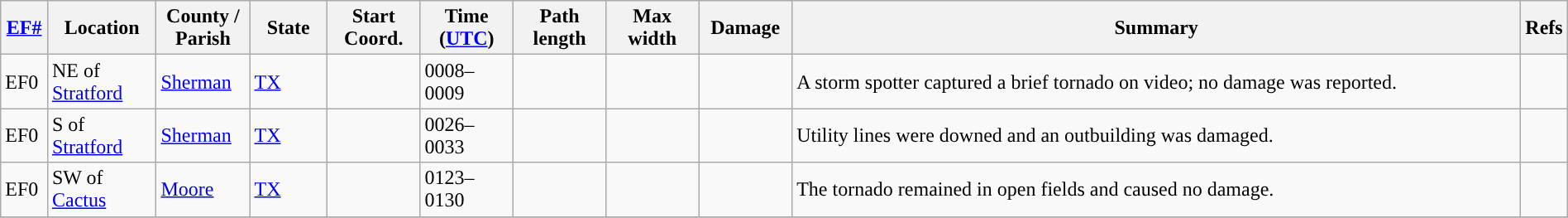<table class="wikitable sortable" style="width:100%;">
<tr>
<th scope="col" width="3%" align="center"><a href='#'>EF#</a></th>
<th scope="col" width="7%" align="center" class="unsortable">Location</th>
<th scope="col" width="6%" align="center" class="unsortable">County / Parish</th>
<th scope="col" width="5%" align="center">State</th>
<th scope="col" width="6%" align="center">Start Coord.</th>
<th scope="col" width="6%" align="center">Time (<a href='#'>UTC</a>)</th>
<th scope="col" width="6%" align="center">Path length</th>
<th scope="col" width="6%" align="center">Max width</th>
<th scope="col" width="6%" align="center">Damage</th>
<th scope="col" width="48%" class="unsortable" align="center">Summary</th>
<th scope="col" width="48%" class="unsortable" align="center">Refs</th>
</tr>
<tr>
<td>EF0</td>
<td>NE of <a href='#'>Stratford</a></td>
<td><a href='#'>Sherman</a></td>
<td><a href='#'>TX</a></td>
<td></td>
<td>0008–0009</td>
<td></td>
<td></td>
<td></td>
<td>A storm spotter captured a brief tornado on video; no damage was reported.</td>
<td></td>
</tr>
<tr>
<td>EF0</td>
<td>S of <a href='#'>Stratford</a></td>
<td><a href='#'>Sherman</a></td>
<td><a href='#'>TX</a></td>
<td></td>
<td>0026–0033</td>
<td></td>
<td></td>
<td></td>
<td>Utility lines were downed and an outbuilding was damaged.</td>
<td></td>
</tr>
<tr>
<td>EF0</td>
<td>SW of <a href='#'>Cactus</a></td>
<td><a href='#'>Moore</a></td>
<td><a href='#'>TX</a></td>
<td></td>
<td>0123–0130</td>
<td></td>
<td></td>
<td></td>
<td>The tornado remained in open fields and caused no damage.</td>
<td></td>
</tr>
<tr>
</tr>
</table>
